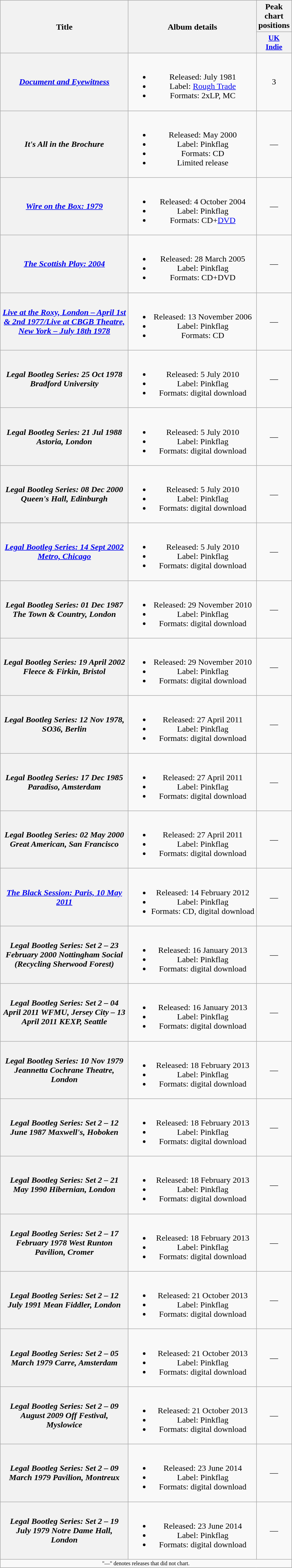<table class="wikitable plainrowheaders" style="text-align:center;">
<tr>
<th rowspan="2" scope="col" style="width:15em;">Title</th>
<th rowspan="2" scope="col" style="width:15em;">Album details</th>
<th>Peak chart positions</th>
</tr>
<tr>
<th scope="col" style="width:2em;font-size:90%;"><a href='#'>UK<br>Indie</a><br></th>
</tr>
<tr>
<th scope="row"><em><a href='#'>Document and Eyewitness</a></em></th>
<td><br><ul><li>Released: July 1981</li><li>Label: <a href='#'>Rough Trade</a></li><li>Formats: 2xLP, MC</li></ul></td>
<td>3</td>
</tr>
<tr>
<th scope="row"><em>It's All in the Brochure</em></th>
<td><br><ul><li>Released: May 2000</li><li>Label: Pinkflag</li><li>Formats: CD</li><li>Limited release</li></ul></td>
<td>—</td>
</tr>
<tr>
<th scope="row"><em><a href='#'>Wire on the Box: 1979</a></em></th>
<td><br><ul><li>Released: 4 October 2004</li><li>Label: Pinkflag</li><li>Formats: CD+<a href='#'>DVD</a></li></ul></td>
<td>—</td>
</tr>
<tr>
<th scope="row"><em><a href='#'>The Scottish Play: 2004</a></em></th>
<td><br><ul><li>Released: 28 March 2005</li><li>Label: Pinkflag</li><li>Formats: CD+DVD</li></ul></td>
<td>—</td>
</tr>
<tr>
<th scope="row"><em><a href='#'>Live at the Roxy, London – April 1st & 2nd 1977/Live at CBGB Theatre, New York – July 18th 1978</a></em></th>
<td><br><ul><li>Released: 13 November 2006</li><li>Label: Pinkflag</li><li>Formats: CD</li></ul></td>
<td>—</td>
</tr>
<tr>
<th scope="row"><em>Legal Bootleg Series: 25 Oct 1978 Bradford University</em></th>
<td><br><ul><li>Released: 5 July 2010</li><li>Label: Pinkflag</li><li>Formats: digital download</li></ul></td>
<td>—</td>
</tr>
<tr>
<th scope="row"><em>Legal Bootleg Series: 21 Jul 1988 Astoria, London</em></th>
<td><br><ul><li>Released: 5 July 2010</li><li>Label: Pinkflag</li><li>Formats: digital download</li></ul></td>
<td>—</td>
</tr>
<tr>
<th scope="row"><em>Legal Bootleg Series: 08 Dec 2000 Queen's Hall, Edinburgh</em></th>
<td><br><ul><li>Released: 5 July 2010</li><li>Label: Pinkflag</li><li>Formats: digital download</li></ul></td>
<td>—</td>
</tr>
<tr>
<th scope="row"><em><a href='#'>Legal Bootleg Series: 14 Sept 2002 Metro, Chicago</a></em></th>
<td><br><ul><li>Released: 5 July 2010</li><li>Label: Pinkflag</li><li>Formats: digital download</li></ul></td>
<td>—</td>
</tr>
<tr>
<th scope="row"><em>Legal Bootleg Series: 01 Dec 1987 The Town & Country, London</em></th>
<td><br><ul><li>Released: 29 November 2010</li><li>Label: Pinkflag</li><li>Formats: digital download</li></ul></td>
<td>—</td>
</tr>
<tr>
<th scope="row"><em>Legal Bootleg Series: 19 April 2002 Fleece & Firkin, Bristol</em></th>
<td><br><ul><li>Released: 29 November 2010</li><li>Label: Pinkflag</li><li>Formats: digital download</li></ul></td>
<td>—</td>
</tr>
<tr>
<th scope="row"><em>Legal Bootleg Series: 12 Nov 1978, SO36, Berlin</em></th>
<td><br><ul><li>Released: 27 April 2011</li><li>Label: Pinkflag</li><li>Formats: digital download</li></ul></td>
<td>—</td>
</tr>
<tr>
<th scope="row"><em>Legal Bootleg Series: 17 Dec 1985 Paradiso, Amsterdam</em></th>
<td><br><ul><li>Released: 27 April 2011</li><li>Label: Pinkflag</li><li>Formats: digital download</li></ul></td>
<td>—</td>
</tr>
<tr>
<th scope="row"><em>Legal Bootleg Series: 02 May 2000 Great American, San Francisco</em></th>
<td><br><ul><li>Released: 27 April 2011</li><li>Label: Pinkflag</li><li>Formats: digital download</li></ul></td>
<td>—</td>
</tr>
<tr>
<th scope="row"><em><a href='#'>The Black Session: Paris, 10 May 2011</a></em></th>
<td><br><ul><li>Released: 14 February 2012</li><li>Label: Pinkflag</li><li>Formats: CD, digital download</li></ul></td>
<td>—</td>
</tr>
<tr>
<th scope="row"><em>Legal Bootleg Series: Set 2 – 23 February 2000 Nottingham Social (Recycling Sherwood Forest)</em></th>
<td><br><ul><li>Released: 16 January 2013</li><li>Label: Pinkflag</li><li>Formats: digital download</li></ul></td>
<td>—</td>
</tr>
<tr>
<th scope="row"><em>Legal Bootleg Series: Set 2 – 04 April 2011 WFMU, Jersey City – 13 April 2011 KEXP, Seattle</em></th>
<td><br><ul><li>Released: 16 January 2013</li><li>Label: Pinkflag</li><li>Formats: digital download</li></ul></td>
<td>—</td>
</tr>
<tr>
<th scope="row"><em>Legal Bootleg Series: 10 Nov 1979 Jeannetta Cochrane Theatre, London</em></th>
<td><br><ul><li>Released: 18 February 2013</li><li>Label: Pinkflag</li><li>Formats: digital download</li></ul></td>
<td>—</td>
</tr>
<tr>
<th scope="row"><em>Legal Bootleg Series: Set 2 – 12 June 1987 Maxwell's, Hoboken</em></th>
<td><br><ul><li>Released: 18 February 2013</li><li>Label: Pinkflag</li><li>Formats: digital download</li></ul></td>
<td>—</td>
</tr>
<tr>
<th scope="row"><em>Legal Bootleg Series: Set 2 – 21 May 1990 Hibernian, London</em></th>
<td><br><ul><li>Released: 18 February 2013</li><li>Label: Pinkflag</li><li>Formats: digital download</li></ul></td>
<td>—</td>
</tr>
<tr>
<th scope="row"><em>Legal Bootleg Series: Set 2 – 17 February 1978 West Runton Pavilion, Cromer</em></th>
<td><br><ul><li>Released: 18 February 2013</li><li>Label: Pinkflag</li><li>Formats: digital download</li></ul></td>
<td>—</td>
</tr>
<tr>
<th scope="row"><em>Legal Bootleg Series: Set 2 – 12 July 1991 Mean Fiddler, London</em></th>
<td><br><ul><li>Released: 21 October 2013</li><li>Label: Pinkflag</li><li>Formats: digital download</li></ul></td>
<td>—</td>
</tr>
<tr>
<th scope="row"><em>Legal Bootleg Series: Set 2 – 05 March 1979 Carre, Amsterdam</em></th>
<td><br><ul><li>Released: 21 October 2013</li><li>Label: Pinkflag</li><li>Formats: digital download</li></ul></td>
<td>—</td>
</tr>
<tr>
<th scope="row"><em>Legal Bootleg Series: Set 2 – 09 August 2009 Off Festival, Myslowice</em></th>
<td><br><ul><li>Released: 21 October 2013</li><li>Label: Pinkflag</li><li>Formats: digital download</li></ul></td>
<td>—</td>
</tr>
<tr>
<th scope="row"><em>Legal Bootleg Series: Set 2 – 09 March 1979 Pavilion, Montreux</em></th>
<td><br><ul><li>Released: 23 June 2014</li><li>Label: Pinkflag</li><li>Formats: digital download</li></ul></td>
<td>—</td>
</tr>
<tr>
<th scope="row"><em>Legal Bootleg Series: Set 2 – 19 July 1979 Notre Dame Hall, London</em></th>
<td><br><ul><li>Released: 23 June 2014</li><li>Label: Pinkflag</li><li>Formats: digital download</li></ul></td>
<td>—</td>
</tr>
<tr>
<td colspan="3" style="font-size:8pt">"—" denotes releases that did not chart.</td>
</tr>
</table>
